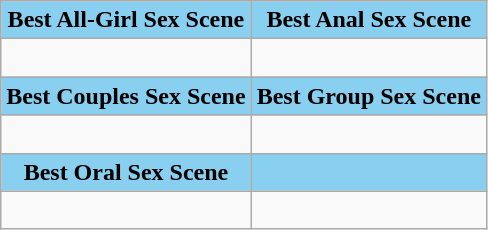<table class=wikitable>
<tr>
<th style="background:#89cff0">Best All-Girl Sex Scene</th>
<th style="background:#89cff0">Best Anal Sex Scene</th>
</tr>
<tr>
<td valign="top"><br></td>
<td valign="top"><br></td>
</tr>
<tr>
<th style="background:#89cff0">Best Couples Sex Scene</th>
<th style="background:#89cff0">Best Group Sex Scene</th>
</tr>
<tr>
<td valign="top"><br></td>
<td valign="top"><br></td>
</tr>
<tr>
<th style="background:#89cff0">Best Oral Sex Scene</th>
<th style="background:#89cff0"></th>
</tr>
<tr>
<td valign="top"><br></td>
</tr>
</table>
